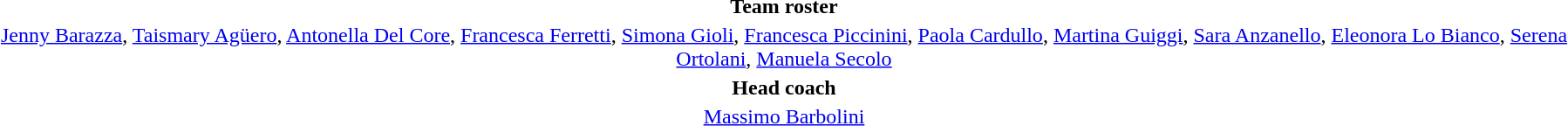<table style="text-align:center; margin-top:2em; margin-left:auto; margin-right:auto">
<tr>
<td><strong>Team roster</strong></td>
</tr>
<tr>
<td><a href='#'>Jenny Barazza</a>, <a href='#'>Taismary Agüero</a>, <a href='#'>Antonella Del Core</a>, <a href='#'>Francesca Ferretti</a>, <a href='#'>Simona Gioli</a>, <a href='#'>Francesca Piccinini</a>, <a href='#'>Paola Cardullo</a>, <a href='#'>Martina Guiggi</a>, <a href='#'>Sara Anzanello</a>, <a href='#'>Eleonora Lo Bianco</a>, <a href='#'>Serena Ortolani</a>, <a href='#'>Manuela Secolo</a></td>
</tr>
<tr>
<td><strong>Head coach</strong></td>
</tr>
<tr>
<td><a href='#'>Massimo Barbolini</a></td>
</tr>
<tr>
</tr>
</table>
